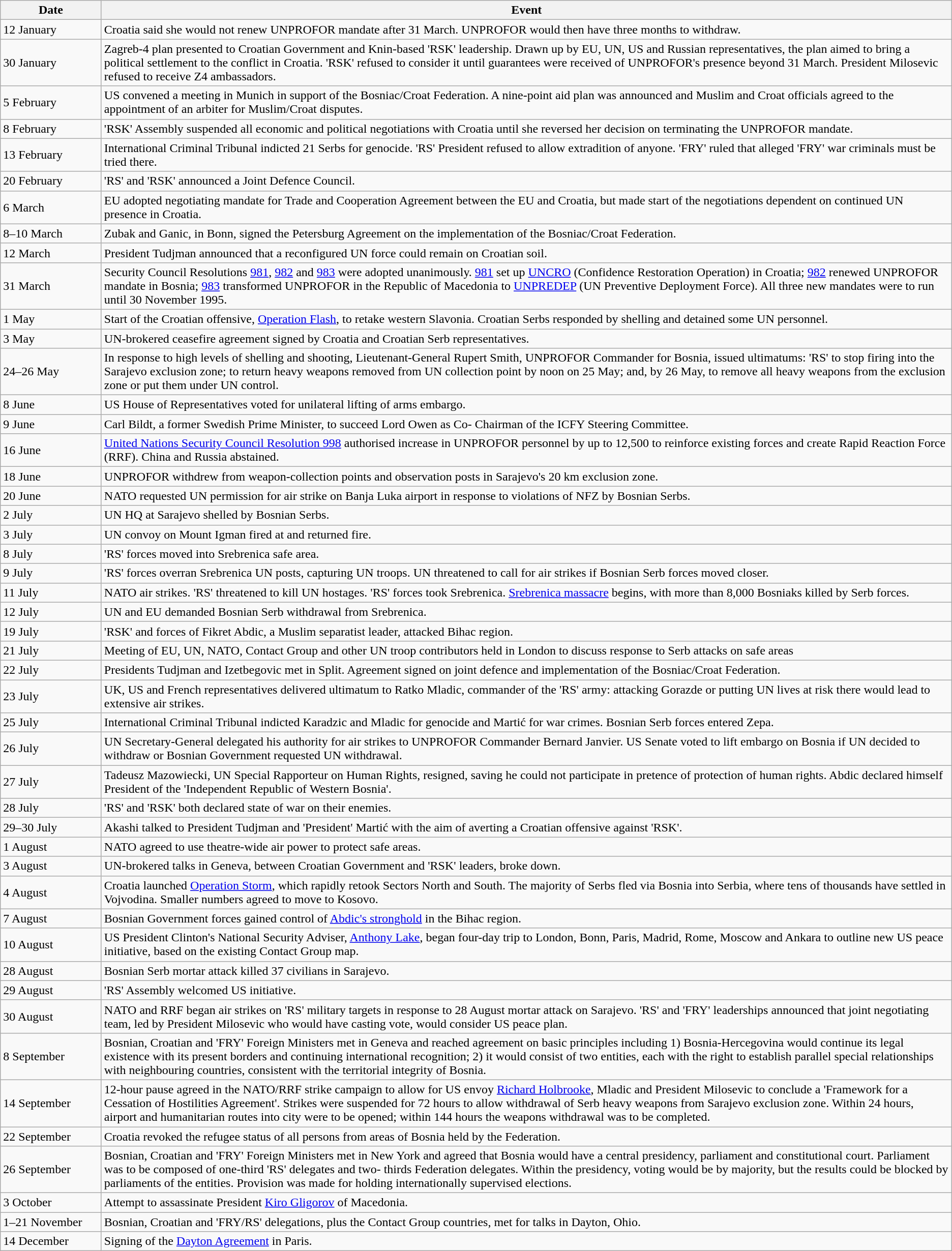<table class="wikitable">
<tr>
<th width="125">Date</th>
<th>Event</th>
</tr>
<tr>
<td>12 January</td>
<td>Croatia said she would not renew UNPROFOR mandate after 31 March. UNPROFOR would then have three months to withdraw.</td>
</tr>
<tr>
<td>30 January</td>
<td>Zagreb-4 plan presented to Croatian Government and Knin-based 'RSK' leadership. Drawn up by EU, UN, US and Russian representatives, the plan aimed to bring a political settlement to the conflict in Croatia. 'RSK' refused to consider it until guarantees were received of UNPROFOR's presence beyond 31 March. President Milosevic refused to receive Z4 ambassadors.</td>
</tr>
<tr>
<td>5 February</td>
<td>US convened a meeting in Munich in support of the Bosniac/Croat Federation. A nine-point aid plan was announced and Muslim and Croat officials agreed to the appointment of an arbiter for Muslim/Croat disputes.</td>
</tr>
<tr>
<td>8 February</td>
<td>'RSK' Assembly suspended all economic and political negotiations with Croatia until she reversed her decision on terminating the UNPROFOR mandate.</td>
</tr>
<tr>
<td>13 February</td>
<td>International Criminal Tribunal indicted 21 Serbs for genocide. 'RS' President refused to allow extradition of anyone. 'FRY' ruled that alleged 'FRY' war criminals must be tried there.</td>
</tr>
<tr>
<td>20 February</td>
<td>'RS' and 'RSK' announced a Joint Defence Council.</td>
</tr>
<tr>
<td>6 March</td>
<td>EU adopted negotiating mandate for Trade and Cooperation Agreement between the EU and Croatia, but made start of the negotiations dependent on continued UN presence in Croatia.</td>
</tr>
<tr>
<td>8–10 March</td>
<td>Zubak and Ganic, in Bonn, signed the Petersburg Agreement on the implementation of the Bosniac/Croat Federation.</td>
</tr>
<tr>
<td>12 March</td>
<td>President Tudjman announced that a reconfigured UN force could remain on Croatian soil.</td>
</tr>
<tr>
<td>31 March</td>
<td>Security Council Resolutions <a href='#'>981</a>, <a href='#'>982</a> and <a href='#'>983</a> were adopted unanimously. <a href='#'>981</a> set up <a href='#'>UNCRO</a> (Confidence Restoration Operation) in Croatia; <a href='#'>982</a> renewed UNPROFOR mandate in Bosnia; <a href='#'>983</a> transformed UNPROFOR in the Republic of Macedonia to <a href='#'>UNPREDEP</a> (UN Preventive Deployment Force). All three new mandates were to run until 30 November 1995.</td>
</tr>
<tr>
<td>1 May</td>
<td>Start of the Croatian offensive, <a href='#'>Operation Flash</a>, to retake western Slavonia. Croatian Serbs responded by shelling and detained some UN personnel.</td>
</tr>
<tr>
<td>3 May</td>
<td>UN-brokered ceasefire agreement signed by Croatia and Croatian Serb representatives.</td>
</tr>
<tr>
<td>24–26 May</td>
<td>In response to high levels of shelling and shooting, Lieutenant-General Rupert Smith, UNPROFOR Commander for Bosnia, issued ultimatums: 'RS' to stop firing into the Sarajevo exclusion zone; to return heavy weapons removed from UN collection point by noon on 25 May; and, by 26 May, to remove all heavy weapons from the exclusion zone or put them under UN control.</td>
</tr>
<tr>
<td>8 June</td>
<td>US House of Representatives voted for unilateral lifting of arms embargo.</td>
</tr>
<tr>
<td>9 June</td>
<td>Carl Bildt, a former Swedish Prime Minister, to succeed Lord Owen as Co- Chairman of the ICFY Steering Committee.</td>
</tr>
<tr>
<td>16 June</td>
<td><a href='#'>United Nations Security Council Resolution 998</a> authorised increase in UNPROFOR personnel by up to 12,500 to reinforce existing forces and create Rapid Reaction Force (RRF). China and Russia abstained.</td>
</tr>
<tr>
<td>18 June</td>
<td>UNPROFOR withdrew from weapon-collection points and observation posts in Sarajevo's 20 km exclusion zone.</td>
</tr>
<tr>
<td>20 June</td>
<td>NATO requested UN permission for air strike on Banja Luka airport in response to violations of NFZ by Bosnian Serbs.</td>
</tr>
<tr>
<td>2 July</td>
<td>UN HQ at Sarajevo shelled by Bosnian Serbs.</td>
</tr>
<tr>
<td>3 July</td>
<td>UN convoy on Mount Igman fired at and returned fire.</td>
</tr>
<tr>
<td>8 July</td>
<td>'RS' forces moved into Srebrenica safe area.</td>
</tr>
<tr>
<td>9 July</td>
<td>'RS' forces overran Srebrenica UN posts, capturing UN troops. UN threatened to call for air strikes if Bosnian Serb forces moved closer.</td>
</tr>
<tr>
<td>11 July</td>
<td>NATO air strikes. 'RS' threatened to kill UN hostages. 'RS' forces took Srebrenica. <a href='#'>Srebrenica massacre</a> begins, with more than 8,000 Bosniaks killed by Serb forces.</td>
</tr>
<tr>
<td>12 July</td>
<td>UN and EU demanded Bosnian Serb withdrawal from Srebrenica.</td>
</tr>
<tr>
<td>19 July</td>
<td>'RSK' and forces of Fikret Abdic, a Muslim separatist leader, attacked Bihac region.</td>
</tr>
<tr>
<td>21 July</td>
<td>Meeting of EU, UN, NATO, Contact Group and other UN troop contributors held in London to discuss response to Serb attacks on safe areas</td>
</tr>
<tr>
<td>22 July</td>
<td>Presidents Tudjman and Izetbegovic met in Split. Agreement signed on joint defence and implementation of the Bosniac/Croat Federation.</td>
</tr>
<tr>
<td>23 July</td>
<td>UK, US and French representatives delivered ultimatum to Ratko Mladic, commander of the 'RS' army: attacking Gorazde or putting UN lives at risk there would lead to extensive air strikes.</td>
</tr>
<tr>
<td>25 July</td>
<td>International Criminal Tribunal indicted Karadzic and Mladic for genocide and Martić for war crimes. Bosnian Serb forces entered Zepa.</td>
</tr>
<tr>
<td>26 July</td>
<td>UN Secretary-General delegated his authority for air strikes to UNPROFOR Commander Bernard Janvier. US Senate voted to lift embargo on Bosnia if UN decided to withdraw or Bosnian Government requested UN withdrawal.</td>
</tr>
<tr>
<td>27 July</td>
<td>Tadeusz Mazowiecki, UN Special Rapporteur on Human Rights, resigned, saving he could not participate in pretence of protection of human rights. Abdic declared himself President of the 'Independent Republic of Western Bosnia'.</td>
</tr>
<tr>
<td>28 July</td>
<td>'RS' and 'RSK' both declared state of war on their enemies.</td>
</tr>
<tr>
<td>29–30 July</td>
<td>Akashi talked to President Tudjman and 'President' Martić with the aim of averting a Croatian offensive against 'RSK'.</td>
</tr>
<tr>
<td>1 August</td>
<td>NATO agreed to use theatre-wide air power to protect safe areas.</td>
</tr>
<tr>
<td>3 August</td>
<td>UN-brokered talks in Geneva, between Croatian Government and 'RSK' leaders, broke down.</td>
</tr>
<tr>
<td>4 August</td>
<td>Croatia launched <a href='#'>Operation Storm</a>, which rapidly retook Sectors North and South. The majority of Serbs fled via Bosnia into Serbia, where tens of thousands have settled in Vojvodina. Smaller numbers agreed to move to Kosovo.</td>
</tr>
<tr>
<td>7 August</td>
<td>Bosnian Government forces gained control of <a href='#'>Abdic's stronghold</a> in the Bihac region.</td>
</tr>
<tr>
<td>10 August</td>
<td>US President Clinton's National Security Adviser, <a href='#'>Anthony Lake</a>, began four-day trip to London, Bonn, Paris, Madrid, Rome, Moscow and Ankara to outline new US peace initiative, based on the existing Contact Group map.</td>
</tr>
<tr>
<td>28 August</td>
<td>Bosnian Serb mortar attack killed 37 civilians in Sarajevo.</td>
</tr>
<tr>
<td>29 August</td>
<td>'RS' Assembly welcomed US initiative.</td>
</tr>
<tr>
<td>30 August</td>
<td>NATO and RRF began air strikes on 'RS' military targets in response to 28 August mortar attack on Sarajevo. 'RS' and 'FRY' leaderships announced that joint negotiating team, led by President Milosevic who would have casting vote, would consider US peace plan.</td>
</tr>
<tr>
<td>8 September</td>
<td>Bosnian, Croatian and 'FRY' Foreign Ministers met in Geneva and reached agreement on basic principles including 1) Bosnia-Hercegovina would continue its legal existence with its present borders and continuing international recognition; 2) it would consist of two entities, each with the right to establish parallel special relationships with neighbouring countries, consistent with the territorial integrity of Bosnia.</td>
</tr>
<tr>
<td>14 September</td>
<td>12-hour pause agreed in the NATO/RRF strike campaign to allow for US envoy <a href='#'>Richard Holbrooke</a>, Mladic and President Milosevic to conclude a 'Framework for a Cessation of Hostilities Agreement'. Strikes were suspended for 72 hours to allow withdrawal of Serb heavy weapons from Sarajevo exclusion zone. Within 24 hours, airport and humanitarian routes into city were to be opened; within 144 hours the weapons withdrawal was to be completed.</td>
</tr>
<tr>
<td>22 September</td>
<td>Croatia revoked the refugee status of all persons from areas of Bosnia held by the Federation.</td>
</tr>
<tr>
<td>26 September</td>
<td>Bosnian, Croatian and 'FRY' Foreign Ministers met in New York and agreed that Bosnia would have a central presidency, parliament and constitutional court. Parliament was to be composed of one-third 'RS' delegates and two- thirds Federation delegates. Within the presidency, voting would be by majority, but the results could be blocked by parliaments of the entities. Provision was made for holding internationally supervised elections.</td>
</tr>
<tr>
<td>3 October</td>
<td>Attempt to assassinate President <a href='#'>Kiro Gligorov</a> of Macedonia.</td>
</tr>
<tr>
<td>1–21 November</td>
<td>Bosnian, Croatian and 'FRY/RS' delegations, plus the Contact Group countries, met for talks in Dayton, Ohio.</td>
</tr>
<tr>
<td>14 December</td>
<td>Signing of the <a href='#'>Dayton Agreement</a> in Paris.</td>
</tr>
</table>
